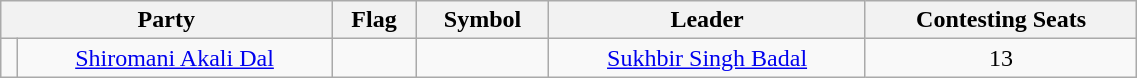<table class="wikitable" width="60%" style="text-align:center">
<tr>
<th colspan="2">Party</th>
<th>Flag</th>
<th>Symbol</th>
<th>Leader</th>
<th>Contesting Seats</th>
</tr>
<tr>
<td></td>
<td><a href='#'>Shiromani Akali Dal</a></td>
<td></td>
<td></td>
<td><a href='#'>Sukhbir Singh Badal</a></td>
<td>13</td>
</tr>
</table>
